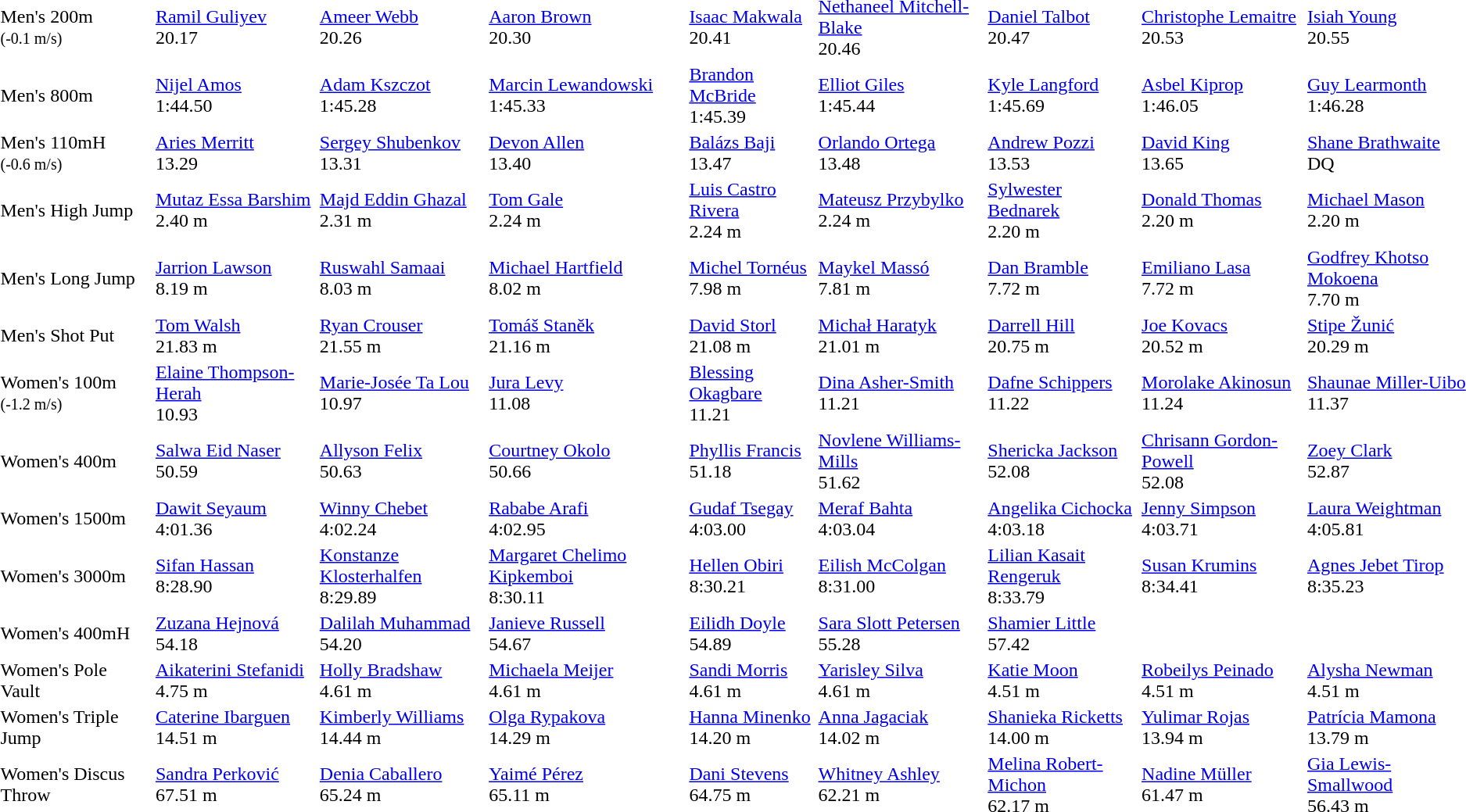<table>
<tr>
<td>Men's 200m<br><small>(-0.1 m/s)</small></td>
<td><a href='#'>Ramil Guliyev</a><br>  20.17</td>
<td><a href='#'>Ameer Webb</a><br>  20.26</td>
<td><a href='#'>Aaron Brown</a><br>  20.30</td>
<td><a href='#'>Isaac Makwala</a><br>  20.41</td>
<td><a href='#'>Nethaneel Mitchell-Blake</a><br>  20.46</td>
<td><a href='#'>Daniel Talbot</a><br>  20.47</td>
<td><a href='#'>Christophe Lemaitre</a><br>  20.53</td>
<td><a href='#'>Isiah Young</a><br>  20.55</td>
</tr>
<tr>
<td>Men's 800m</td>
<td><a href='#'>Nijel Amos</a><br>  1:44.50</td>
<td><a href='#'>Adam Kszczot</a><br>  1:45.28</td>
<td><a href='#'>Marcin Lewandowski</a><br>  1:45.33</td>
<td><a href='#'>Brandon McBride</a><br>  1:45.39</td>
<td><a href='#'>Elliot Giles</a><br>  1:45.44</td>
<td><a href='#'>Kyle Langford</a><br>  1:45.69</td>
<td><a href='#'>Asbel Kiprop</a><br>  1:46.05</td>
<td><a href='#'>Guy Learmonth</a><br>  1:46.28</td>
</tr>
<tr>
<td>Men's 110mH<br><small>(-0.6 m/s)</small></td>
<td><a href='#'>Aries Merritt</a><br>  13.29</td>
<td><a href='#'>Sergey Shubenkov</a><br>  13.31</td>
<td><a href='#'>Devon Allen</a><br>  13.40</td>
<td><a href='#'>Balázs Baji</a><br>  13.47</td>
<td><a href='#'>Orlando Ortega</a><br>  13.48</td>
<td><a href='#'>Andrew Pozzi</a><br>  13.53</td>
<td><a href='#'>David King</a><br>  13.65</td>
<td><a href='#'>Shane Brathwaite</a><br>  DQ</td>
</tr>
<tr>
<td>Men's High Jump</td>
<td><a href='#'>Mutaz Essa Barshim</a><br>  2.40 m</td>
<td><a href='#'>Majd Eddin Ghazal</a><br>  2.31 m</td>
<td><a href='#'>Tom Gale</a><br>  2.24 m</td>
<td><a href='#'>Luis Castro Rivera</a><br>  2.24 m</td>
<td><a href='#'>Mateusz Przybylko</a><br>  2.24 m</td>
<td><a href='#'>Sylwester Bednarek</a><br>  2.20 m</td>
<td><a href='#'>Donald Thomas</a><br>  2.20 m</td>
<td><a href='#'>Michael Mason</a><br>  2.20 m</td>
</tr>
<tr>
<td>Men's Long Jump</td>
<td><a href='#'>Jarrion Lawson</a><br>  8.19 m</td>
<td><a href='#'>Ruswahl Samaai</a><br>  8.03 m</td>
<td><a href='#'>Michael Hartfield</a><br>  8.02 m</td>
<td><a href='#'>Michel Tornéus</a><br>  7.98 m</td>
<td><a href='#'>Maykel Massó</a><br>  7.81 m</td>
<td><a href='#'>Dan Bramble</a><br>  7.72 m</td>
<td><a href='#'>Emiliano Lasa</a><br>  7.72 m</td>
<td><a href='#'>Godfrey Khotso Mokoena</a><br>  7.70 m</td>
</tr>
<tr>
<td>Men's Shot Put</td>
<td><a href='#'>Tom Walsh</a><br>  21.83 m</td>
<td><a href='#'>Ryan Crouser</a><br>  21.55 m</td>
<td><a href='#'>Tomáš Staněk</a><br>  21.16 m</td>
<td><a href='#'>David Storl</a><br>  21.08 m</td>
<td><a href='#'>Michał Haratyk</a><br>  21.01 m</td>
<td><a href='#'>Darrell Hill</a><br>  20.75 m</td>
<td><a href='#'>Joe Kovacs</a><br>  20.52 m</td>
<td><a href='#'>Stipe Žunić</a><br>  20.29 m</td>
</tr>
<tr>
<td>Women's 100m<br><small>(-1.2 m/s)</small></td>
<td><a href='#'>Elaine Thompson-Herah</a><br>  10.93</td>
<td><a href='#'>Marie-Josée Ta Lou</a><br>  10.97</td>
<td><a href='#'>Jura Levy</a><br>  11.08</td>
<td><a href='#'>Blessing Okagbare</a><br>  11.21</td>
<td><a href='#'>Dina Asher-Smith</a><br>  11.21</td>
<td><a href='#'>Dafne Schippers</a><br>  11.22</td>
<td><a href='#'>Morolake Akinosun</a><br>  11.24</td>
<td><a href='#'>Shaunae Miller-Uibo</a><br>  11.37</td>
</tr>
<tr>
<td>Women's 400m</td>
<td><a href='#'>Salwa Eid Naser</a><br>  50.59</td>
<td><a href='#'>Allyson Felix</a><br>  50.63</td>
<td><a href='#'>Courtney Okolo</a><br>  50.66</td>
<td><a href='#'>Phyllis Francis</a><br>  51.18</td>
<td><a href='#'>Novlene Williams-Mills</a><br>  51.62</td>
<td><a href='#'>Shericka Jackson</a><br>  52.08</td>
<td><a href='#'>Chrisann Gordon-Powell</a><br>  52.08</td>
<td><a href='#'>Zoey Clark</a><br>  52.87</td>
</tr>
<tr>
<td>Women's 1500m</td>
<td><a href='#'>Dawit Seyaum</a><br>  4:01.36</td>
<td><a href='#'>Winny Chebet</a><br>  4:02.24</td>
<td><a href='#'>Rababe Arafi</a><br>  4:02.95</td>
<td><a href='#'>Gudaf Tsegay</a><br>  4:03.00</td>
<td><a href='#'>Meraf Bahta</a><br>  4:03.04</td>
<td><a href='#'>Angelika Cichocka</a><br>  4:03.18</td>
<td><a href='#'>Jenny Simpson</a><br>  4:03.71</td>
<td><a href='#'>Laura Weightman</a><br>  4:05.81</td>
</tr>
<tr>
<td>Women's 3000m</td>
<td><a href='#'>Sifan Hassan</a><br>  8:28.90</td>
<td><a href='#'>Konstanze Klosterhalfen</a><br>  8:29.89</td>
<td><a href='#'>Margaret Chelimo Kipkemboi</a><br>  8:30.11</td>
<td><a href='#'>Hellen Obiri</a><br>  8:30.21</td>
<td><a href='#'>Eilish McColgan</a><br>  8:31.00</td>
<td><a href='#'>Lilian Kasait Rengeruk</a><br>  8:33.79</td>
<td><a href='#'>Susan Krumins</a><br>  8:34.41</td>
<td><a href='#'>Agnes Jebet Tirop</a><br>  8:35.23</td>
</tr>
<tr>
<td>Women's 400mH</td>
<td><a href='#'>Zuzana Hejnová</a><br>  54.18</td>
<td><a href='#'>Dalilah Muhammad</a><br>  54.20</td>
<td><a href='#'>Janieve Russell</a><br>  54.67</td>
<td><a href='#'>Eilidh Doyle</a><br>  54.89</td>
<td><a href='#'>Sara Slott Petersen</a><br>  55.28</td>
<td><a href='#'>Shamier Little</a><br>  57.42</td>
</tr>
<tr>
<td>Women's Pole Vault</td>
<td><a href='#'>Aikaterini Stefanidi</a><br>  4.75 m</td>
<td><a href='#'>Holly Bradshaw</a><br>  4.61 m</td>
<td><a href='#'>Michaela Meijer</a><br>  4.61 m</td>
<td><a href='#'>Sandi Morris</a><br>  4.61 m</td>
<td><a href='#'>Yarisley Silva</a><br>  4.61 m</td>
<td><a href='#'>Katie Moon</a><br>  4.51 m</td>
<td><a href='#'>Robeilys Peinado</a><br>  4.51 m</td>
<td><a href='#'>Alysha Newman</a><br>  4.51 m</td>
</tr>
<tr>
<td>Women's Triple Jump</td>
<td><a href='#'>Caterine Ibarguen</a><br>  14.51 m</td>
<td><a href='#'>Kimberly Williams</a><br>  14.44 m</td>
<td><a href='#'>Olga Rypakova</a><br>  14.29 m</td>
<td><a href='#'>Hanna Minenko</a><br>  14.20 m</td>
<td><a href='#'>Anna Jagaciak</a><br>  14.02 m</td>
<td><a href='#'>Shanieka Ricketts</a><br>  14.00 m</td>
<td><a href='#'>Yulimar Rojas</a><br>  13.94 m</td>
<td><a href='#'>Patrícia Mamona</a><br>  13.79 m</td>
</tr>
<tr>
<td>Women's Discus Throw</td>
<td><a href='#'>Sandra Perković</a><br>  67.51 m</td>
<td><a href='#'>Denia Caballero</a><br>  65.24 m</td>
<td><a href='#'>Yaimé Pérez</a><br>  65.11 m</td>
<td><a href='#'>Dani Stevens</a><br>  64.75 m</td>
<td><a href='#'>Whitney Ashley</a><br>  62.21 m</td>
<td><a href='#'>Melina Robert-Michon</a><br>  62.17 m</td>
<td><a href='#'>Nadine Müller</a><br>  61.47 m</td>
<td><a href='#'>Gia Lewis-Smallwood</a><br>  56.43 m</td>
</tr>
</table>
